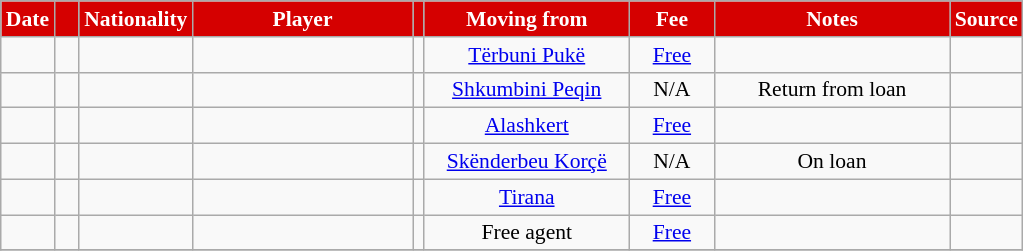<table class="wikitable"  style="text-align:center; font-size:90%; ">
<tr>
<th style="background:#d50000; color:white; width:15px;">Date</th>
<th style="background:#d50000; color:white; width:10px;"></th>
<th style="background:#d50000; color:white; width:10px;">Nationality</th>
<th style="background:#d50000; color:white; width:140px;">Player</th>
<th style="background:#d50000; color:white; width:1px;"></th>
<th style="background:#d50000; color:white; width:130px;">Moving from</th>
<th style="background:#d50000; color:white; width:50px;">Fee</th>
<th style="background:#d50000; color:white; width:150px;">Notes</th>
<th style="background:#d50000; color:white; width:25px;">Source</th>
</tr>
<tr>
<td></td>
<td align=center></td>
<td></td>
<td></td>
<td></td>
<td><a href='#'>Tërbuni Pukë</a></td>
<td align=center><a href='#'>Free</a></td>
<td align=center></td>
<td align=center></td>
</tr>
<tr>
<td></td>
<td align=center></td>
<td></td>
<td></td>
<td></td>
<td><a href='#'>Shkumbini Peqin</a></td>
<td align=center>N/A</td>
<td align=center>Return from loan</td>
<td align=center></td>
</tr>
<tr>
<td></td>
<td align=center></td>
<td></td>
<td></td>
<td></td>
<td><a href='#'>Alashkert</a></td>
<td align=center><a href='#'>Free</a></td>
<td align=center></td>
<td align=center></td>
</tr>
<tr>
<td></td>
<td align=center></td>
<td></td>
<td></td>
<td></td>
<td><a href='#'>Skënderbeu Korçë</a></td>
<td align=center>N/A</td>
<td align=center>On loan</td>
<td align=center></td>
</tr>
<tr>
<td></td>
<td align=center></td>
<td></td>
<td></td>
<td></td>
<td><a href='#'>Tirana</a></td>
<td align=center><a href='#'>Free</a></td>
<td align=center></td>
<td align=center></td>
</tr>
<tr>
<td></td>
<td align=center></td>
<td></td>
<td></td>
<td></td>
<td>Free agent</td>
<td align=center><a href='#'>Free</a></td>
<td align=center></td>
<td align=center></td>
</tr>
<tr>
</tr>
</table>
